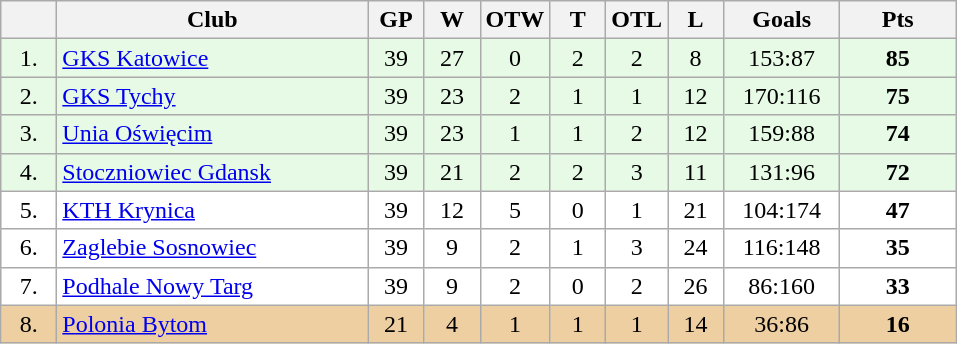<table class="wikitable">
<tr>
<th width="30"></th>
<th width="200">Club</th>
<th width="30">GP</th>
<th width="30">W</th>
<th width="30">OTW</th>
<th width="30">T</th>
<th width="30">OTL</th>
<th width="30">L</th>
<th width="70">Goals</th>
<th width="70">Pts</th>
</tr>
<tr bgcolor="#e6fae6" align="center">
<td>1.</td>
<td align="left"><a href='#'>GKS Katowice</a></td>
<td>39</td>
<td>27</td>
<td>0</td>
<td>2</td>
<td>2</td>
<td>8</td>
<td>153:87</td>
<td><strong>85</strong></td>
</tr>
<tr bgcolor="#e6fae6" align="center">
<td>2.</td>
<td align="left"><a href='#'>GKS Tychy</a></td>
<td>39</td>
<td>23</td>
<td>2</td>
<td>1</td>
<td>1</td>
<td>12</td>
<td>170:116</td>
<td><strong>75</strong></td>
</tr>
<tr bgcolor="#e6fae6" align="center">
<td>3.</td>
<td align="left"><a href='#'>Unia Oświęcim</a></td>
<td>39</td>
<td>23</td>
<td>1</td>
<td>1</td>
<td>2</td>
<td>12</td>
<td>159:88</td>
<td><strong>74</strong></td>
</tr>
<tr bgcolor="#e6fae6" align="center">
<td>4.</td>
<td align="left"><a href='#'>Stoczniowiec Gdansk</a></td>
<td>39</td>
<td>21</td>
<td>2</td>
<td>2</td>
<td>3</td>
<td>11</td>
<td>131:96</td>
<td><strong>72</strong></td>
</tr>
<tr bgcolor="#FFFFFF" align="center">
<td>5.</td>
<td align="left"><a href='#'>KTH Krynica</a></td>
<td>39</td>
<td>12</td>
<td>5</td>
<td>0</td>
<td>1</td>
<td>21</td>
<td>104:174</td>
<td><strong>47</strong></td>
</tr>
<tr bgcolor="#FFFFFF" align="center">
<td>6.</td>
<td align="left"><a href='#'>Zaglebie Sosnowiec</a></td>
<td>39</td>
<td>9</td>
<td>2</td>
<td>1</td>
<td>3</td>
<td>24</td>
<td>116:148</td>
<td><strong>35</strong></td>
</tr>
<tr bgcolor="#FFFFFF" align="center">
<td>7.</td>
<td align="left"><a href='#'>Podhale Nowy Targ</a></td>
<td>39</td>
<td>9</td>
<td>2</td>
<td>0</td>
<td>2</td>
<td>26</td>
<td>86:160</td>
<td><strong>33</strong></td>
</tr>
<tr bgcolor="#EECFA1" align="center">
<td>8.</td>
<td align="left"><a href='#'>Polonia Bytom</a></td>
<td>21</td>
<td>4</td>
<td>1</td>
<td>1</td>
<td>1</td>
<td>14</td>
<td>36:86</td>
<td><strong>16</strong></td>
</tr>
</table>
